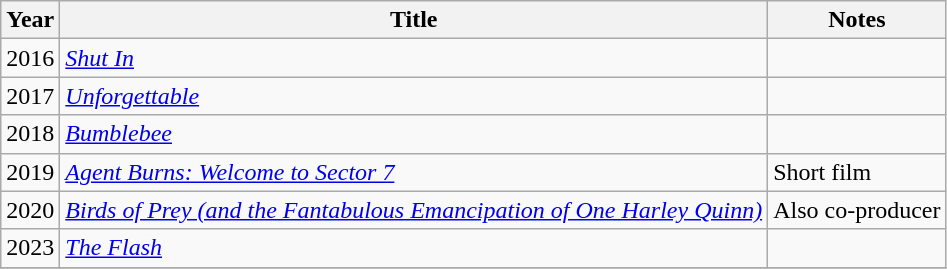<table class="wikitable" style="margin-right: 0;">
<tr>
<th>Year</th>
<th>Title</th>
<th>Notes</th>
</tr>
<tr>
<td>2016</td>
<td><em><a href='#'>Shut In</a></em></td>
<td></td>
</tr>
<tr>
<td>2017</td>
<td><em><a href='#'>Unforgettable</a></em></td>
<td></td>
</tr>
<tr>
<td>2018</td>
<td><em><a href='#'>Bumblebee</a></em></td>
<td></td>
</tr>
<tr>
<td>2019</td>
<td><a href='#'><em>Agent Burns: Welcome to Sector 7</em></a></td>
<td>Short film</td>
</tr>
<tr>
<td>2020</td>
<td><em><a href='#'>Birds of Prey (and the Fantabulous Emancipation of One Harley Quinn)</a></em></td>
<td>Also co-producer</td>
</tr>
<tr>
<td>2023</td>
<td><em><a href='#'>The Flash</a></em></td>
<td></td>
</tr>
<tr>
</tr>
</table>
